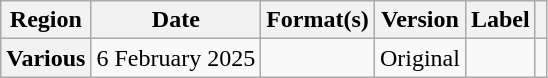<table class="wikitable plainrowheaders">
<tr>
<th scope="col">Region</th>
<th scope="col">Date</th>
<th scope="col">Format(s)</th>
<th scope="col">Version</th>
<th scope="col">Label</th>
<th scope="col"></th>
</tr>
<tr>
<th scope="row">Various</th>
<td>6 February 2025</td>
<td></td>
<td>Original</td>
<td></td>
<td></td>
</tr>
</table>
